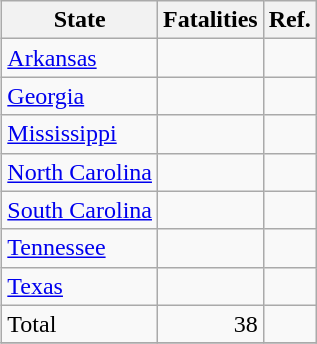<table class="wikitable sortable" style="margin:0 0 0.5em 1em;float:right;">
<tr>
<th scope="col">State</th>
<th scope="col">Fatalities</th>
<th scope="col" class="unsortable">Ref.</th>
</tr>
<tr>
<td scope="row"><a href='#'>Arkansas</a></td>
<td align="right"></td>
<td></td>
</tr>
<tr>
<td scope="row"><a href='#'>Georgia</a></td>
<td align="right"></td>
<td></td>
</tr>
<tr>
<td scope="row"><a href='#'>Mississippi</a></td>
<td align="right"></td>
<td></td>
</tr>
<tr>
<td scope="row"><a href='#'>North Carolina</a></td>
<td align="right"></td>
<td></td>
</tr>
<tr>
<td scope="row"><a href='#'>South Carolina</a></td>
<td align="right"></td>
<td></td>
</tr>
<tr>
<td scope="row"><a href='#'>Tennessee</a></td>
<td align="right"></td>
<td></td>
</tr>
<tr>
<td scope="row"><a href='#'>Texas</a></td>
<td align="right"></td>
<td></td>
</tr>
<tr class="sortbottom">
<td scope="row">Total</td>
<td align="right">38</td>
<td></td>
</tr>
<tr>
</tr>
</table>
